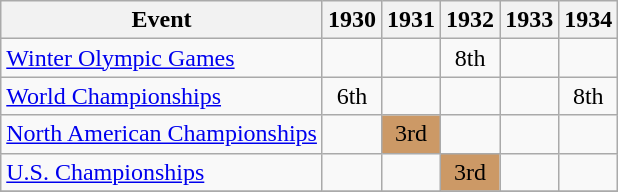<table class="wikitable">
<tr>
<th>Event</th>
<th>1930</th>
<th>1931</th>
<th>1932</th>
<th>1933</th>
<th>1934</th>
</tr>
<tr>
<td><a href='#'>Winter Olympic Games</a></td>
<td></td>
<td></td>
<td align="center">8th</td>
<td></td>
<td></td>
</tr>
<tr>
<td><a href='#'>World Championships</a></td>
<td align="center">6th</td>
<td></td>
<td></td>
<td></td>
<td align="center">8th</td>
</tr>
<tr>
<td><a href='#'>North American Championships</a></td>
<td></td>
<td align="center" bgcolor="cc9966">3rd</td>
<td></td>
<td></td>
<td></td>
</tr>
<tr>
<td><a href='#'>U.S. Championships</a></td>
<td></td>
<td></td>
<td align="center" bgcolor="cc9966">3rd</td>
<td></td>
<td></td>
</tr>
<tr>
</tr>
</table>
